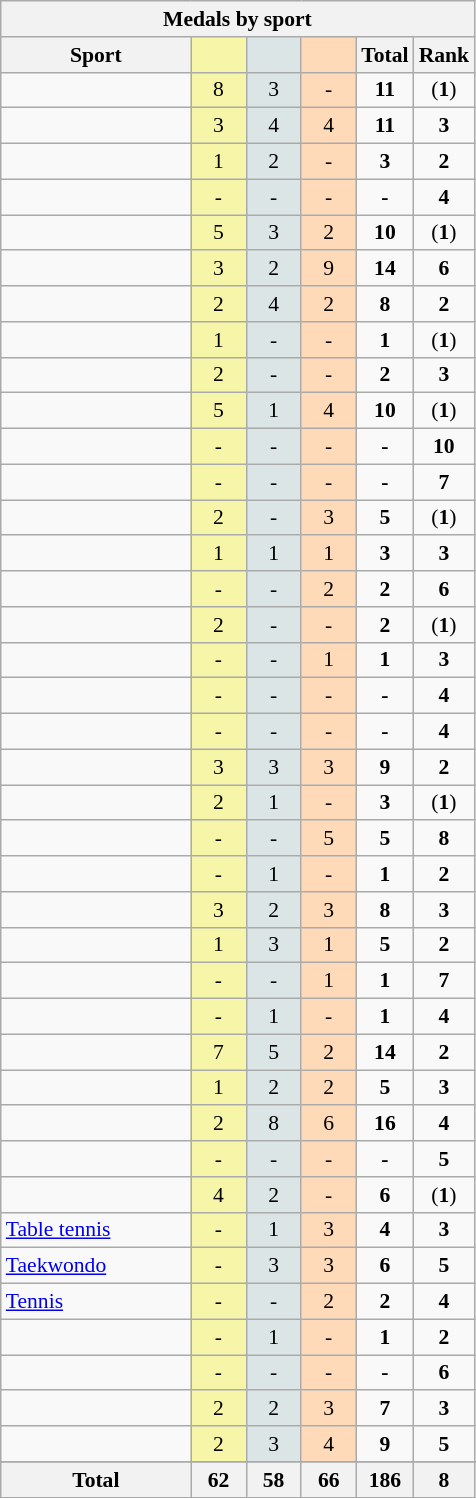<table class="wikitable sortable" style="font-size:90%; text-align:center">
<tr>
<th colspan=6>Medals by sport</th>
</tr>
<tr>
<th width=120>Sport</th>
<th scope="col" width=30 style="background:#F7F6A8;"></th>
<th scope="col" width=30 style="background:#DCE5E5;"></th>
<th scope="col" width=30 style="background:#FFDAB9;"></th>
<th width=30>Total</th>
<th width=30>Rank</th>
</tr>
<tr>
<td align=left></td>
<td style="background:#F7F6A8;">8</td>
<td style="background:#DCE5E5;">3</td>
<td style="background:#FFDAB9;">-</td>
<td><strong>11</strong></td>
<td>(<strong>1</strong>)</td>
</tr>
<tr>
<td align=left></td>
<td style="background:#F7F6A8;">3</td>
<td style="background:#DCE5E5;">4</td>
<td style="background:#FFDAB9;">4</td>
<td><strong>11</strong></td>
<td><strong>3</strong></td>
</tr>
<tr>
<td align=left></td>
<td style="background:#F7F6A8;">1</td>
<td style="background:#DCE5E5;">2</td>
<td style="background:#FFDAB9;">-</td>
<td><strong>3</strong></td>
<td><strong>2</strong></td>
</tr>
<tr>
<td align=left></td>
<td style="background:#F7F6A8;">-</td>
<td style="background:#DCE5E5;">-</td>
<td style="background:#FFDAB9;">-</td>
<td><strong>-</strong></td>
<td><strong>4</strong></td>
</tr>
<tr>
<td align=left></td>
<td style="background:#F7F6A8;">5</td>
<td style="background:#DCE5E5;">3</td>
<td style="background:#FFDAB9;">2</td>
<td><strong>10</strong></td>
<td>(<strong>1</strong>)</td>
</tr>
<tr>
<td align=left></td>
<td style="background:#F7F6A8;">3</td>
<td style="background:#DCE5E5;">2</td>
<td style="background:#FFDAB9;">9</td>
<td><strong>14</strong></td>
<td><strong>6</strong></td>
</tr>
<tr>
<td align=left></td>
<td style="background:#F7F6A8;">2</td>
<td style="background:#DCE5E5;">4</td>
<td style="background:#FFDAB9;">2</td>
<td><strong>8</strong></td>
<td><strong>2</strong></td>
</tr>
<tr>
<td align=left></td>
<td style="background:#F7F6A8;">1</td>
<td style="background:#DCE5E5;">-</td>
<td style="background:#FFDAB9;">-</td>
<td><strong>1</strong></td>
<td>(<strong>1</strong>)</td>
</tr>
<tr>
<td align=left></td>
<td style="background:#F7F6A8;">2</td>
<td style="background:#DCE5E5;">-</td>
<td style="background:#FFDAB9;">-</td>
<td><strong>2</strong></td>
<td><strong>3</strong></td>
</tr>
<tr>
<td align=left></td>
<td style="background:#F7F6A8;">5</td>
<td style="background:#DCE5E5;">1</td>
<td style="background:#FFDAB9;">4</td>
<td><strong>10</strong></td>
<td>(<strong>1</strong>)</td>
</tr>
<tr>
<td align=left></td>
<td style="background:#F7F6A8;">-</td>
<td style="background:#DCE5E5;">-</td>
<td style="background:#FFDAB9;">-</td>
<td><strong>-</strong></td>
<td><strong>10</strong></td>
</tr>
<tr>
<td align=left></td>
<td style="background:#F7F6A8;">-</td>
<td style="background:#DCE5E5;">-</td>
<td style="background:#FFDAB9;">-</td>
<td><strong>-</strong></td>
<td><strong>7</strong></td>
</tr>
<tr>
<td align=left></td>
<td style="background:#F7F6A8;">2</td>
<td style="background:#DCE5E5;">-</td>
<td style="background:#FFDAB9;">3</td>
<td><strong>5</strong></td>
<td>(<strong>1</strong>)</td>
</tr>
<tr>
<td align=left></td>
<td style="background:#F7F6A8;">1</td>
<td style="background:#DCE5E5;">1</td>
<td style="background:#FFDAB9;">1</td>
<td><strong>3</strong></td>
<td><strong>3</strong></td>
</tr>
<tr>
<td align=left></td>
<td style="background:#F7F6A8;">-</td>
<td style="background:#DCE5E5;">-</td>
<td style="background:#FFDAB9;">2</td>
<td><strong>2</strong></td>
<td><strong>6</strong></td>
</tr>
<tr>
<td align=left></td>
<td style="background:#F7F6A8;">2</td>
<td style="background:#DCE5E5;">-</td>
<td style="background:#FFDAB9;">-</td>
<td><strong>2</strong></td>
<td>(<strong>1</strong>)</td>
</tr>
<tr>
<td align=left></td>
<td style="background:#F7F6A8;">-</td>
<td style="background:#DCE5E5;">-</td>
<td style="background:#FFDAB9;">1</td>
<td><strong>1</strong></td>
<td><strong>3</strong></td>
</tr>
<tr>
<td align=left></td>
<td style="background:#F7F6A8;">-</td>
<td style="background:#DCE5E5;">-</td>
<td style="background:#FFDAB9;">-</td>
<td><strong>-</strong></td>
<td><strong>4</strong></td>
</tr>
<tr>
<td align=left></td>
<td style="background:#F7F6A8;">-</td>
<td style="background:#DCE5E5;">-</td>
<td style="background:#FFDAB9;">-</td>
<td><strong>-</strong></td>
<td><strong>4</strong></td>
</tr>
<tr>
<td align=left></td>
<td style="background:#F7F6A8;">3</td>
<td style="background:#DCE5E5;">3</td>
<td style="background:#FFDAB9;">3</td>
<td><strong>9</strong></td>
<td><strong>2</strong></td>
</tr>
<tr>
<td align=left></td>
<td style="background:#F7F6A8;">2</td>
<td style="background:#DCE5E5;">1</td>
<td style="background:#FFDAB9;">-</td>
<td><strong>3</strong></td>
<td>(<strong>1</strong>)</td>
</tr>
<tr>
<td align=left></td>
<td style="background:#F7F6A8;">-</td>
<td style="background:#DCE5E5;">-</td>
<td style="background:#FFDAB9;">5</td>
<td><strong>5</strong></td>
<td><strong>8</strong></td>
</tr>
<tr>
<td align=left></td>
<td style="background:#F7F6A8;">-</td>
<td style="background:#DCE5E5;">1</td>
<td style="background:#FFDAB9;">-</td>
<td><strong>1</strong></td>
<td><strong>2</strong></td>
</tr>
<tr>
<td align=left></td>
<td style="background:#F7F6A8;">3</td>
<td style="background:#DCE5E5;">2</td>
<td style="background:#FFDAB9;">3</td>
<td><strong>8</strong></td>
<td><strong>3</strong></td>
</tr>
<tr>
<td align=left></td>
<td style="background:#F7F6A8;">1</td>
<td style="background:#DCE5E5;">3</td>
<td style="background:#FFDAB9;">1</td>
<td><strong>5</strong></td>
<td><strong>2</strong></td>
</tr>
<tr>
<td align=left></td>
<td style="background:#F7F6A8;">-</td>
<td style="background:#DCE5E5;">-</td>
<td style="background:#FFDAB9;">1</td>
<td><strong>1</strong></td>
<td><strong>7</strong></td>
</tr>
<tr>
<td align=left></td>
<td style="background:#F7F6A8;">-</td>
<td style="background:#DCE5E5;">1</td>
<td style="background:#FFDAB9;">-</td>
<td><strong>1</strong></td>
<td><strong>4</strong></td>
</tr>
<tr>
<td align=left></td>
<td style="background:#F7F6A8;">7</td>
<td style="background:#DCE5E5;">5</td>
<td style="background:#FFDAB9;">2</td>
<td><strong>14</strong></td>
<td><strong>2</strong></td>
</tr>
<tr>
<td align=left></td>
<td style="background:#F7F6A8;">1</td>
<td style="background:#DCE5E5;">2</td>
<td style="background:#FFDAB9;">2</td>
<td><strong>5</strong></td>
<td><strong>3</strong></td>
</tr>
<tr>
<td align=left></td>
<td style="background:#F7F6A8;">2</td>
<td style="background:#DCE5E5;">8</td>
<td style="background:#FFDAB9;">6</td>
<td><strong>16</strong></td>
<td><strong>4</strong></td>
</tr>
<tr>
<td align=left></td>
<td style="background:#F7F6A8;">-</td>
<td style="background:#DCE5E5;">-</td>
<td style="background:#FFDAB9;">-</td>
<td><strong>-</strong></td>
<td><strong>5</strong></td>
</tr>
<tr>
<td align=left></td>
<td style="background:#F7F6A8;">4</td>
<td style="background:#DCE5E5;">2</td>
<td style="background:#FFDAB9;">-</td>
<td><strong>6</strong></td>
<td>(<strong>1</strong>)</td>
</tr>
<tr>
<td align=left><a href='#'>Table tennis</a></td>
<td style="background:#F7F6A8;">-</td>
<td style="background:#DCE5E5;">1</td>
<td style="background:#FFDAB9;">3</td>
<td><strong>4</strong></td>
<td><strong>3</strong></td>
</tr>
<tr>
<td align=left><a href='#'>Taekwondo</a></td>
<td style="background:#F7F6A8;">-</td>
<td style="background:#DCE5E5;">3</td>
<td style="background:#FFDAB9;">3</td>
<td><strong>6</strong></td>
<td><strong>5</strong></td>
</tr>
<tr>
<td align=left><a href='#'>Tennis</a></td>
<td style="background:#F7F6A8;">-</td>
<td style="background:#DCE5E5;">-</td>
<td style="background:#FFDAB9;">2</td>
<td><strong>2</strong></td>
<td><strong>4</strong></td>
</tr>
<tr>
<td align=left></td>
<td style="background:#F7F6A8;">-</td>
<td style="background:#DCE5E5;">1</td>
<td style="background:#FFDAB9;">-</td>
<td><strong>1</strong></td>
<td><strong>2</strong></td>
</tr>
<tr>
<td align=left></td>
<td style="background:#F7F6A8;">-</td>
<td style="background:#DCE5E5;">-</td>
<td style="background:#FFDAB9;">-</td>
<td><strong>-</strong></td>
<td><strong>6</strong></td>
</tr>
<tr>
<td align=left></td>
<td style="background:#F7F6A8;">2</td>
<td style="background:#DCE5E5;">2</td>
<td style="background:#FFDAB9;">3</td>
<td><strong>7</strong></td>
<td><strong>3</strong></td>
</tr>
<tr>
<td align=left></td>
<td style="background:#F7F6A8;">2</td>
<td style="background:#DCE5E5;">3</td>
<td style="background:#FFDAB9;">4</td>
<td><strong>9</strong></td>
<td><strong>5</strong></td>
</tr>
<tr>
</tr>
<tr class="sortbottom">
<th>Total</th>
<th>62</th>
<th>58</th>
<th>66</th>
<th>186</th>
<th>8</th>
</tr>
</table>
